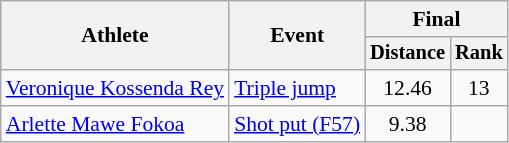<table class="wikitable" style="font-size:90%; text-align:center">
<tr>
<th rowspan=2>Athlete</th>
<th rowspan=2>Event</th>
<th colspan=2>Final</th>
</tr>
<tr style="font-size:95%">
<th>Distance</th>
<th>Rank</th>
</tr>
<tr>
<td align=left><a href='#'>Veronique Kossenda Rey</a></td>
<td align=left rowspan=1><a href='#'>Triple jump</a></td>
<td>12.46</td>
<td>13</td>
</tr>
<tr>
<td align=left><a href='#'>Arlette Mawe Fokoa</a></td>
<td align=left rowspan=1><a href='#'>Shot put (F57)</a></td>
<td>9.38 </td>
<td></td>
</tr>
</table>
